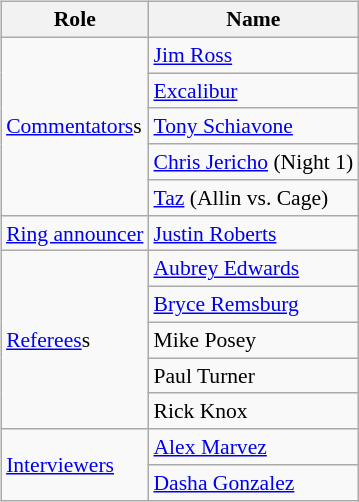<table class=wikitable style="font-size:90%; margin: 0.5em 0 0.5em 1em; float: right; clear: right;">
<tr>
<th>Role</th>
<th>Name</th>
</tr>
<tr>
<td rowspan=5><a href='#'>Commentators</a>s</td>
<td><a href='#'>Jim Ross</a></td>
</tr>
<tr>
<td><a href='#'>Excalibur</a></td>
</tr>
<tr>
<td><a href='#'>Tony Schiavone</a></td>
</tr>
<tr>
<td><a href='#'>Chris Jericho</a> (Night 1)</td>
</tr>
<tr>
<td><a href='#'>Taz</a> (Allin vs. Cage)</td>
</tr>
<tr>
<td rowspan=1><a href='#'>Ring announcer</a></td>
<td><a href='#'>Justin Roberts</a></td>
</tr>
<tr>
<td rowspan=5><a href='#'>Referees</a>s</td>
<td><a href='#'>Aubrey Edwards</a></td>
</tr>
<tr>
<td><a href='#'>Bryce Remsburg</a></td>
</tr>
<tr>
<td>Mike Posey</td>
</tr>
<tr>
<td>Paul Turner</td>
</tr>
<tr>
<td>Rick Knox</td>
</tr>
<tr>
<td rowspan=2><a href='#'>Interviewers</a></td>
<td><a href='#'>Alex Marvez</a></td>
</tr>
<tr>
<td><a href='#'>Dasha Gonzalez</a></td>
</tr>
</table>
